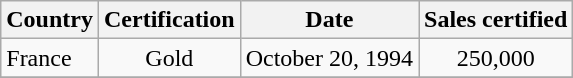<table class="wikitable sortable">
<tr>
<th bgcolor="#ebf5ff">Country</th>
<th bgcolor="#ebf5ff">Certification</th>
<th bgcolor="#ebf5ff">Date</th>
<th bgcolor="#ebf5ff">Sales certified</th>
</tr>
<tr>
<td>France</td>
<td align="center">Gold</td>
<td align="center">October 20, 1994</td>
<td align="center">250,000</td>
</tr>
<tr>
</tr>
</table>
